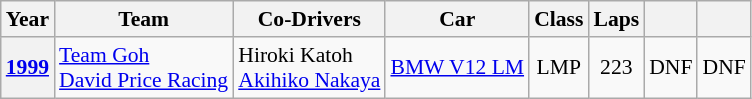<table class="wikitable" style="text-align:center; font-size:90%">
<tr>
<th>Year</th>
<th>Team</th>
<th>Co-Drivers</th>
<th>Car</th>
<th>Class</th>
<th>Laps</th>
<th></th>
<th></th>
</tr>
<tr>
<th><a href='#'>1999</a></th>
<td align="left"><a href='#'>Team Goh</a><br><a href='#'>David Price Racing</a></td>
<td align="left">Hiroki Katoh<br><a href='#'>Akihiko Nakaya</a></td>
<td align="left"><a href='#'>BMW V12 LM</a></td>
<td>LMP</td>
<td>223</td>
<td>DNF</td>
<td>DNF</td>
</tr>
</table>
